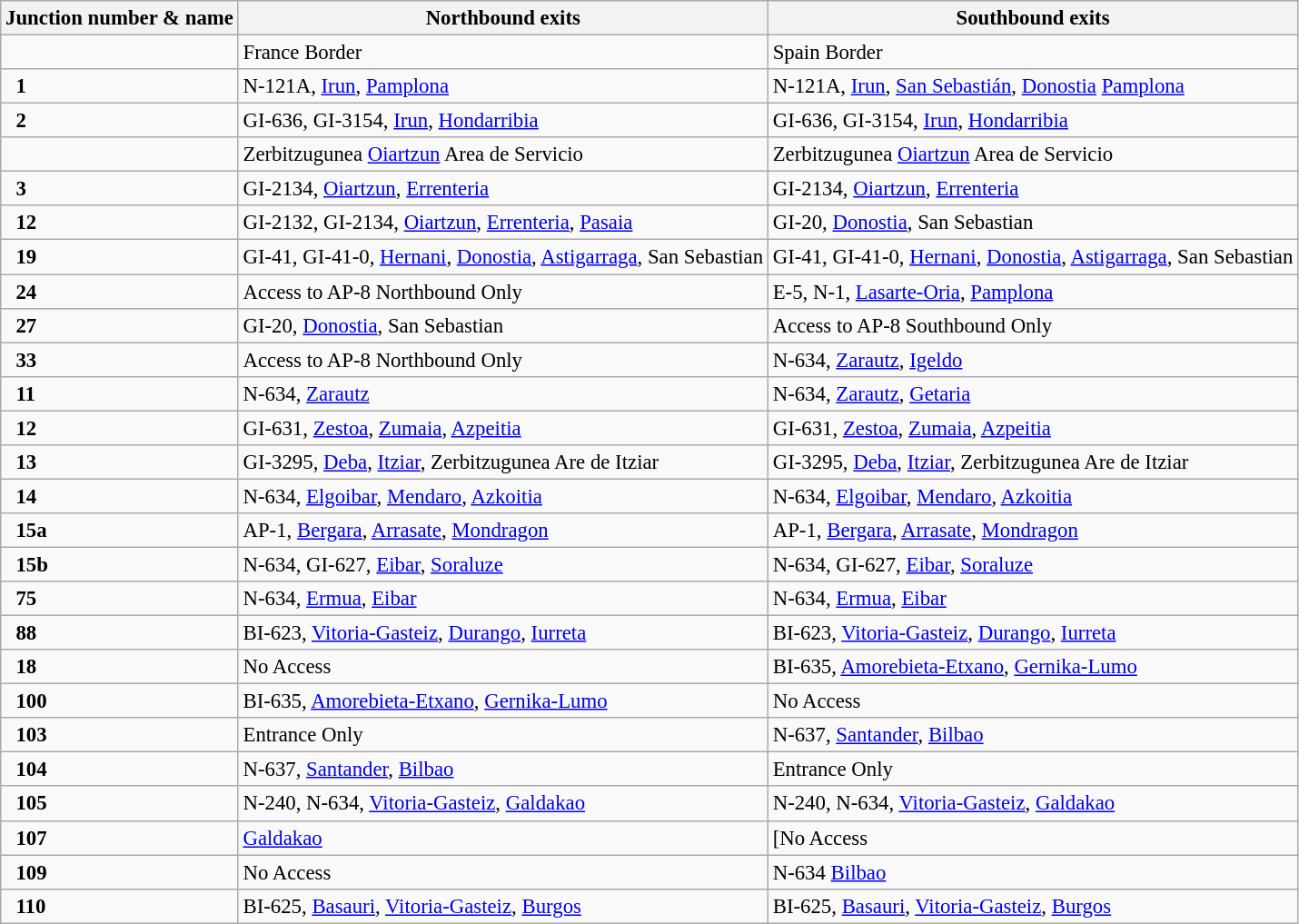<table class="wikitable" style="font-size: 95%;">
<tr>
<th>Junction number & name</th>
<th>Northbound exits</th>
<th>Southbound exits</th>
</tr>
<tr>
<td></td>
<td>France Border</td>
<td>Spain Border</td>
</tr>
<tr>
<td><span>  <strong>1</strong> </span></td>
<td>N-121A, <a href='#'>Irun</a>, <a href='#'>Pamplona</a></td>
<td>N-121A, <a href='#'>Irun</a>, <a href='#'>San Sebastián</a>, <a href='#'>Donostia</a> <a href='#'>Pamplona</a></td>
</tr>
<tr>
<td><span>  <strong>2</strong> </span></td>
<td>GI-636, GI-3154, <a href='#'>Irun</a>, <a href='#'>Hondarribia</a></td>
<td>GI-636, GI-3154, <a href='#'>Irun</a>, <a href='#'>Hondarribia</a></td>
</tr>
<tr>
<td></td>
<td>Zerbitzugunea <a href='#'>Oiartzun</a> Area de Servicio</td>
<td>Zerbitzugunea <a href='#'>Oiartzun</a> Area de Servicio</td>
</tr>
<tr>
<td><span>  <strong>3</strong> </span></td>
<td>GI-2134, <a href='#'>Oiartzun</a>, <a href='#'>Errenteria</a></td>
<td>GI-2134, <a href='#'>Oiartzun</a>, <a href='#'>Errenteria</a></td>
</tr>
<tr>
<td><span>  <strong>12</strong> </span></td>
<td>GI-2132, GI-2134, <a href='#'>Oiartzun</a>, <a href='#'>Errenteria</a>, <a href='#'>Pasaia</a></td>
<td>GI-20, <a href='#'>Donostia</a>, San Sebastian</td>
</tr>
<tr>
<td><span>  <strong>19</strong> </span></td>
<td>GI-41, GI-41-0, <a href='#'>Hernani</a>, <a href='#'>Donostia</a>, <a href='#'>Astigarraga</a>, San Sebastian</td>
<td>GI-41, GI-41-0, <a href='#'>Hernani</a>, <a href='#'>Donostia</a>, <a href='#'>Astigarraga</a>, San Sebastian</td>
</tr>
<tr>
<td><span>  <strong>24</strong> </span></td>
<td>Access to AP-8 Northbound Only</td>
<td>E-5, N-1, <a href='#'>Lasarte-Oria</a>, <a href='#'>Pamplona</a></td>
</tr>
<tr>
<td><span>  <strong>27</strong> </span></td>
<td>GI-20, <a href='#'>Donostia</a>, San Sebastian</td>
<td>Access to AP-8 Southbound Only</td>
</tr>
<tr>
<td><span>  <strong>33</strong> </span></td>
<td>Access to AP-8 Northbound Only</td>
<td>N-634, <a href='#'>Zarautz</a>, <a href='#'>Igeldo</a></td>
</tr>
<tr>
<td><span>  <strong>11</strong> </span></td>
<td>N-634, <a href='#'>Zarautz</a></td>
<td>N-634, <a href='#'>Zarautz</a>, <a href='#'>Getaria</a></td>
</tr>
<tr>
<td><span>  <strong>12</strong> </span></td>
<td>GI-631, <a href='#'>Zestoa</a>, <a href='#'>Zumaia</a>, <a href='#'>Azpeitia</a></td>
<td>GI-631, <a href='#'>Zestoa</a>, <a href='#'>Zumaia</a>, <a href='#'>Azpeitia</a></td>
</tr>
<tr>
<td><span>  <strong>13</strong> </span></td>
<td>GI-3295, <a href='#'>Deba</a>, <a href='#'>Itziar</a>, Zerbitzugunea Are de Itziar</td>
<td>GI-3295, <a href='#'>Deba</a>, <a href='#'>Itziar</a>, Zerbitzugunea Are de Itziar</td>
</tr>
<tr>
<td><span>  <strong>14</strong> </span></td>
<td>N-634, <a href='#'>Elgoibar</a>, <a href='#'>Mendaro</a>, <a href='#'>Azkoitia</a></td>
<td>N-634, <a href='#'>Elgoibar</a>, <a href='#'>Mendaro</a>, <a href='#'>Azkoitia</a></td>
</tr>
<tr>
<td><span>  <strong>15a</strong> </span></td>
<td>AP-1, <a href='#'>Bergara</a>, <a href='#'>Arrasate</a>, <a href='#'>Mondragon</a></td>
<td>AP-1, <a href='#'>Bergara</a>, <a href='#'>Arrasate</a>, <a href='#'>Mondragon</a></td>
</tr>
<tr>
<td><span>  <strong>15b</strong> </span></td>
<td>N-634, GI-627, <a href='#'>Eibar</a>, <a href='#'>Soraluze</a></td>
<td>N-634, GI-627, <a href='#'>Eibar</a>, <a href='#'>Soraluze</a></td>
</tr>
<tr>
<td><span>  <strong>75</strong> </span></td>
<td>N-634, <a href='#'>Ermua</a>, <a href='#'>Eibar</a></td>
<td>N-634, <a href='#'>Ermua</a>, <a href='#'>Eibar</a></td>
</tr>
<tr>
<td><span>  <strong>88</strong> </span></td>
<td>BI-623, <a href='#'>Vitoria-Gasteiz</a>, <a href='#'>Durango</a>, <a href='#'>Iurreta</a></td>
<td>BI-623, <a href='#'>Vitoria-Gasteiz</a>, <a href='#'>Durango</a>, <a href='#'>Iurreta</a></td>
</tr>
<tr>
<td><span>  <strong>18</strong> </span></td>
<td>No Access</td>
<td>BI-635, <a href='#'>Amorebieta-Etxano</a>, <a href='#'>Gernika-Lumo</a></td>
</tr>
<tr>
<td><span>  <strong>100</strong> </span></td>
<td>BI-635, <a href='#'>Amorebieta-Etxano</a>, <a href='#'>Gernika-Lumo</a></td>
<td>No Access</td>
</tr>
<tr>
<td><span>  <strong>103</strong> </span></td>
<td>Entrance Only</td>
<td>N-637, <a href='#'>Santander</a>, <a href='#'>Bilbao</a></td>
</tr>
<tr>
<td><span>  <strong>104</strong> </span></td>
<td>N-637, <a href='#'>Santander</a>, <a href='#'>Bilbao</a></td>
<td>Entrance Only</td>
</tr>
<tr>
<td><span>  <strong>105</strong> </span></td>
<td>N-240, N-634, <a href='#'>Vitoria-Gasteiz</a>, <a href='#'>Galdakao</a></td>
<td>N-240, N-634, <a href='#'>Vitoria-Gasteiz</a>, <a href='#'>Galdakao</a></td>
</tr>
<tr>
<td><span>  <strong>107</strong> </span></td>
<td><a href='#'>Galdakao</a></td>
<td>[No Access</td>
</tr>
<tr>
<td><span>  <strong>109</strong> </span></td>
<td>No Access</td>
<td>N-634 <a href='#'>Bilbao</a></td>
</tr>
<tr>
<td><span>  <strong>110</strong> </span></td>
<td>BI-625, <a href='#'>Basauri</a>, <a href='#'>Vitoria-Gasteiz</a>, <a href='#'>Burgos</a></td>
<td>BI-625, <a href='#'>Basauri</a>, <a href='#'>Vitoria-Gasteiz</a>, <a href='#'>Burgos</a></td>
</tr>
</table>
